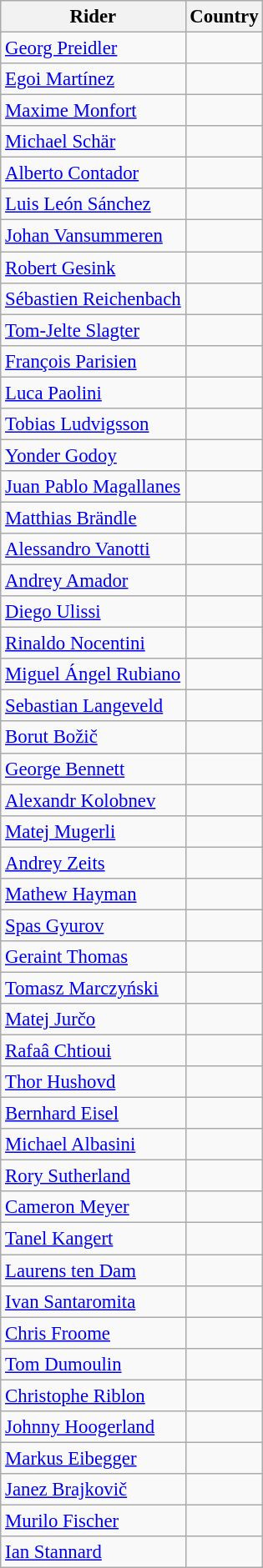<table class="wikitable" style="font-size:95%; text-align:left;">
<tr>
<th>Rider</th>
<th>Country</th>
</tr>
<tr>
<td><a href='#'>Georg Preidler</a></td>
<td></td>
</tr>
<tr>
<td><a href='#'>Egoi Martínez</a></td>
<td></td>
</tr>
<tr>
<td><a href='#'>Maxime Monfort</a></td>
<td></td>
</tr>
<tr>
<td><a href='#'>Michael Schär</a></td>
<td></td>
</tr>
<tr>
<td><a href='#'>Alberto Contador</a></td>
<td></td>
</tr>
<tr>
<td><a href='#'>Luis León Sánchez</a></td>
<td></td>
</tr>
<tr>
<td><a href='#'>Johan Vansummeren</a></td>
<td></td>
</tr>
<tr>
<td><a href='#'>Robert Gesink</a></td>
<td></td>
</tr>
<tr>
<td><a href='#'>Sébastien Reichenbach</a></td>
<td></td>
</tr>
<tr>
<td><a href='#'>Tom-Jelte Slagter</a></td>
<td></td>
</tr>
<tr>
<td><a href='#'>François Parisien</a></td>
<td></td>
</tr>
<tr>
<td><a href='#'>Luca Paolini</a></td>
<td></td>
</tr>
<tr>
<td><a href='#'>Tobias Ludvigsson</a></td>
<td></td>
</tr>
<tr>
<td><a href='#'>Yonder Godoy</a></td>
<td></td>
</tr>
<tr>
<td><a href='#'>Juan Pablo Magallanes</a></td>
<td></td>
</tr>
<tr>
<td><a href='#'>Matthias Brändle</a></td>
<td></td>
</tr>
<tr>
<td><a href='#'>Alessandro Vanotti</a></td>
<td></td>
</tr>
<tr>
<td><a href='#'>Andrey Amador</a></td>
<td></td>
</tr>
<tr>
<td><a href='#'>Diego Ulissi</a></td>
<td></td>
</tr>
<tr>
<td><a href='#'>Rinaldo Nocentini</a></td>
<td></td>
</tr>
<tr>
<td><a href='#'>Miguel Ángel Rubiano</a></td>
<td></td>
</tr>
<tr>
<td><a href='#'>Sebastian Langeveld</a></td>
<td></td>
</tr>
<tr>
<td><a href='#'>Borut Božič</a></td>
<td></td>
</tr>
<tr>
<td><a href='#'>George Bennett</a></td>
<td></td>
</tr>
<tr>
<td><a href='#'>Alexandr Kolobnev</a></td>
<td></td>
</tr>
<tr>
<td><a href='#'>Matej Mugerli</a></td>
<td></td>
</tr>
<tr>
<td><a href='#'>Andrey Zeits</a></td>
<td></td>
</tr>
<tr>
<td><a href='#'>Mathew Hayman</a></td>
<td></td>
</tr>
<tr>
<td><a href='#'>Spas Gyurov</a></td>
<td></td>
</tr>
<tr>
<td><a href='#'>Geraint Thomas</a></td>
<td></td>
</tr>
<tr>
<td><a href='#'>Tomasz Marczyński</a></td>
<td></td>
</tr>
<tr>
<td><a href='#'>Matej Jurčo</a></td>
<td></td>
</tr>
<tr>
<td><a href='#'>Rafaâ Chtioui</a></td>
<td></td>
</tr>
<tr>
<td><a href='#'>Thor Hushovd</a></td>
<td></td>
</tr>
<tr>
<td><a href='#'>Bernhard Eisel</a></td>
<td></td>
</tr>
<tr>
<td><a href='#'>Michael Albasini</a></td>
<td></td>
</tr>
<tr>
<td><a href='#'>Rory Sutherland</a></td>
<td></td>
</tr>
<tr>
<td><a href='#'>Cameron Meyer</a></td>
<td></td>
</tr>
<tr>
<td><a href='#'>Tanel Kangert</a></td>
<td></td>
</tr>
<tr>
<td><a href='#'>Laurens ten Dam</a></td>
<td></td>
</tr>
<tr>
<td><a href='#'>Ivan Santaromita</a></td>
<td></td>
</tr>
<tr>
<td><a href='#'>Chris Froome</a></td>
<td></td>
</tr>
<tr>
<td><a href='#'>Tom Dumoulin</a></td>
<td></td>
</tr>
<tr>
<td><a href='#'>Christophe Riblon</a></td>
<td></td>
</tr>
<tr>
<td><a href='#'>Johnny Hoogerland</a></td>
<td></td>
</tr>
<tr>
<td><a href='#'>Markus Eibegger</a></td>
<td></td>
</tr>
<tr>
<td><a href='#'>Janez Brajkovič</a></td>
<td></td>
</tr>
<tr>
<td><a href='#'>Murilo Fischer</a></td>
<td></td>
</tr>
<tr>
<td><a href='#'>Ian Stannard</a></td>
<td></td>
</tr>
</table>
